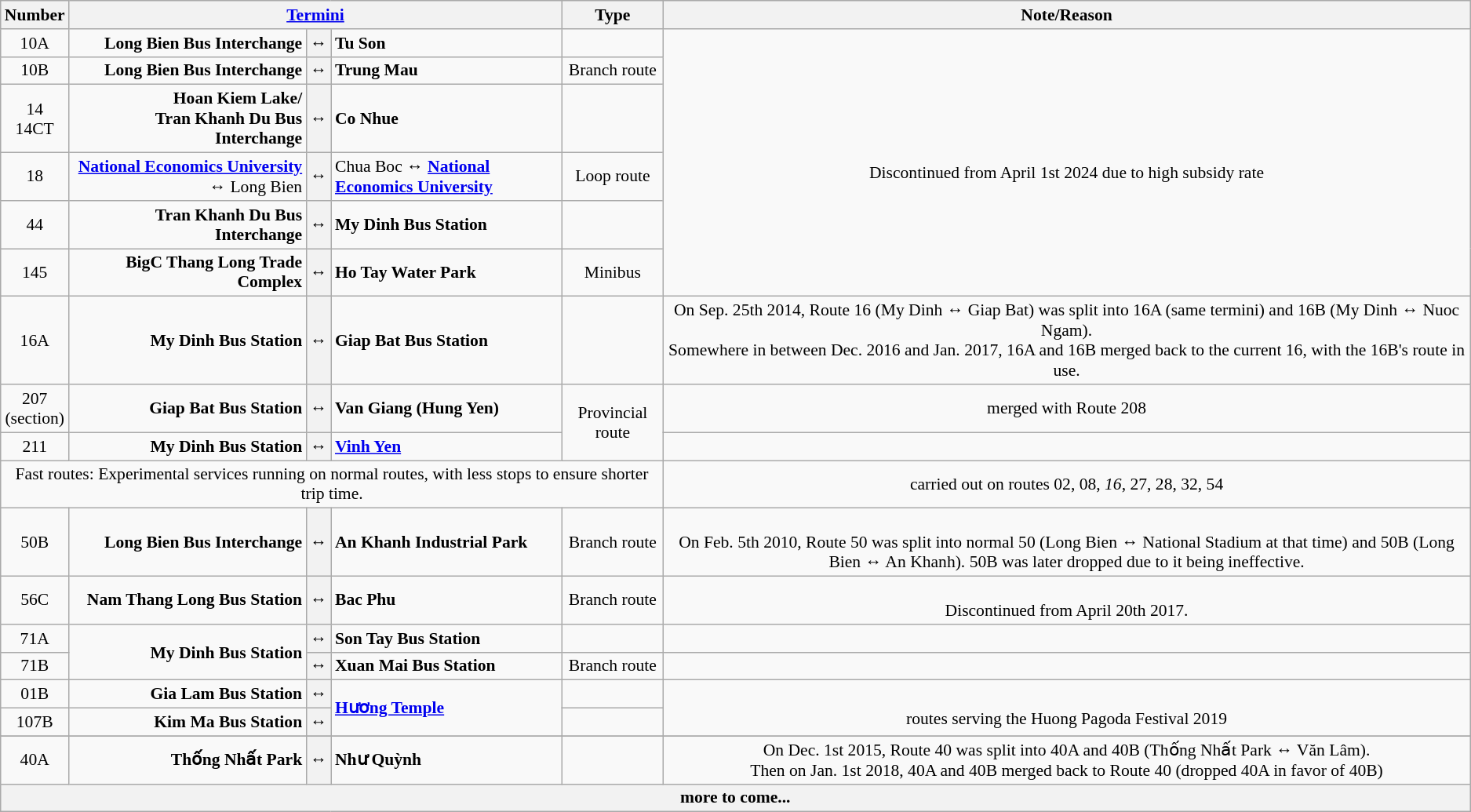<table class="wikitable sortable" style="width: auto; text-align: center; font-size: 90%;">
<tr>
<th>Number</th>
<th colspan="3"><a href='#'>Termini</a></th>
<th>Type</th>
<th>Note/Reason</th>
</tr>
<tr>
<td>10A</td>
<td style="text-align: right;"><strong>Long Bien Bus Interchange</strong></td>
<th><span>↔</span></th>
<td style="text-align: left;"><strong>Tu Son</strong></td>
<td></td>
<td rowspan=6><br>Discontinued from April 1st 2024 due to high subsidy rate</td>
</tr>
<tr>
<td>10B</td>
<td style="text-align: right;"><strong>Long Bien Bus Interchange</strong></td>
<th><span>↔</span></th>
<td style="text-align: left;"><strong>Trung Mau</strong></td>
<td>Branch route</td>
</tr>
<tr>
<td>14<br>14CT</td>
<td style="text-align: right;"><strong>Hoan Kiem Lake/</strong><br><strong>Tran Khanh Du Bus Interchange</strong></td>
<th><span>↔</span></th>
<td style="text-align: left;"><strong>Co Nhue</strong></td>
<td></td>
</tr>
<tr>
<td>18</td>
<td style="text-align: right;"><strong><a href='#'>National Economics University</a></strong> ↔ Long Bien</td>
<th><span>↔</span></th>
<td style="text-align: left;">Chua Boc ↔ <strong><a href='#'>National Economics University</a></strong></td>
<td>Loop route</td>
</tr>
<tr>
<td>44</td>
<td style="text-align: right;"><strong>Tran Khanh Du Bus Interchange</strong></td>
<th><span>↔</span></th>
<td style="text-align: left;"><strong>My Dinh Bus Station</strong></td>
<td></td>
</tr>
<tr>
<td>145</td>
<td style="text-align: right;"><strong>BigC Thang Long Trade Complex</strong></td>
<th><span>↔</span></th>
<td style="text-align: left;"><strong>Ho Tay Water Park</strong></td>
<td>Minibus</td>
</tr>
<tr>
<td>16A</td>
<td style="text-align: right;"><strong>My Dinh Bus Station</strong></td>
<th><span>↔</span></th>
<td style="text-align: left;"><strong>Giap Bat Bus Station</strong></td>
<td></td>
<td>On Sep. 25th 2014, Route 16 (My Dinh ↔ Giap Bat) was split into 16A (same termini) and 16B (My Dinh ↔ Nuoc Ngam).<br>Somewhere in between Dec. 2016 and Jan. 2017, 16A and 16B merged back to the current 16, with the 16B's route in use.</td>
</tr>
<tr>
<td>207<br>(section)</td>
<td style="text-align: right;"><strong>Giap Bat Bus Station</strong></td>
<th><span>↔</span></th>
<td style="text-align: left;"><strong>Van Giang (Hung Yen)</strong></td>
<td rowspan=2>Provincial route</td>
<td>merged with Route 208</td>
</tr>
<tr>
<td>211</td>
<td style="text-align: right;"><strong>My Dinh Bus Station</strong></td>
<th><span>↔</span></th>
<td style="text-align: left;"><strong><a href='#'>Vinh Yen</a></strong></td>
<td></td>
</tr>
<tr>
<td colspan=5>Fast routes: Experimental services running on normal routes, with less stops to ensure shorter trip time.</td>
<td>carried out on routes 02, 08, <em>16</em>, 27, 28, 32, 54</td>
</tr>
<tr>
<td>50B</td>
<td style="text-align: right;"><strong>Long Bien Bus Interchange</strong></td>
<th><span>↔</span></th>
<td style="text-align: left;"><strong>An Khanh Industrial Park</strong></td>
<td>Branch route</td>
<td><br>On Feb. 5th 2010, Route 50 was split into normal 50 (Long Bien ↔ National Stadium at that time) and 50B (Long Bien ↔ An Khanh). 50B was later dropped due to it being ineffective.</td>
</tr>
<tr>
<td>56C</td>
<td style="text-align: right;"><strong>Nam Thang Long Bus Station</strong></td>
<th><span>↔</span></th>
<td style="text-align: left;"><strong>Bac Phu</strong></td>
<td>Branch route</td>
<td><br>Discontinued from April 20th 2017.</td>
</tr>
<tr>
<td>71A</td>
<td rowspan=2 style="text-align: right;"><strong>My Dinh Bus Station</strong></td>
<th><span>↔</span></th>
<td style="text-align: left;"><strong>Son Tay Bus Station</strong></td>
<td></td>
<td></td>
</tr>
<tr>
<td>71B</td>
<th><span>↔</span></th>
<td style="text-align: left;"><strong>Xuan Mai Bus Station</strong></td>
<td>Branch route</td>
<td></td>
</tr>
<tr>
<td>01B</td>
<td style="text-align: right;"><strong>Gia Lam Bus Station</strong></td>
<th><span>↔</span></th>
<td rowspan=2 style="text-align: left;"><strong><a href='#'>Hương Temple</a></strong></td>
<td></td>
<td rowspan=2><br>routes serving the Huong Pagoda Festival 2019</td>
</tr>
<tr>
<td>107B</td>
<td style="text-align: right;"><strong>Kim Ma Bus Station</strong></td>
<th><span>↔</span></th>
<td></td>
</tr>
<tr>
</tr>
<tr>
<td>40A</td>
<td style="text-align: right;"><strong>Thống Nhất Park</strong></td>
<th><span>↔</span></th>
<td style="text-align: left;"><strong>Như Quỳnh</strong></td>
<td></td>
<td>On Dec. 1st 2015, Route 40 was split into 40A and 40B (Thống Nhất Park ↔ Văn Lâm).<br>Then on Jan. 1st 2018, 40A and 40B merged back to Route 40 (dropped 40A in favor of 40B)</td>
</tr>
<tr>
<th colspan=6>more to come...</th>
</tr>
</table>
